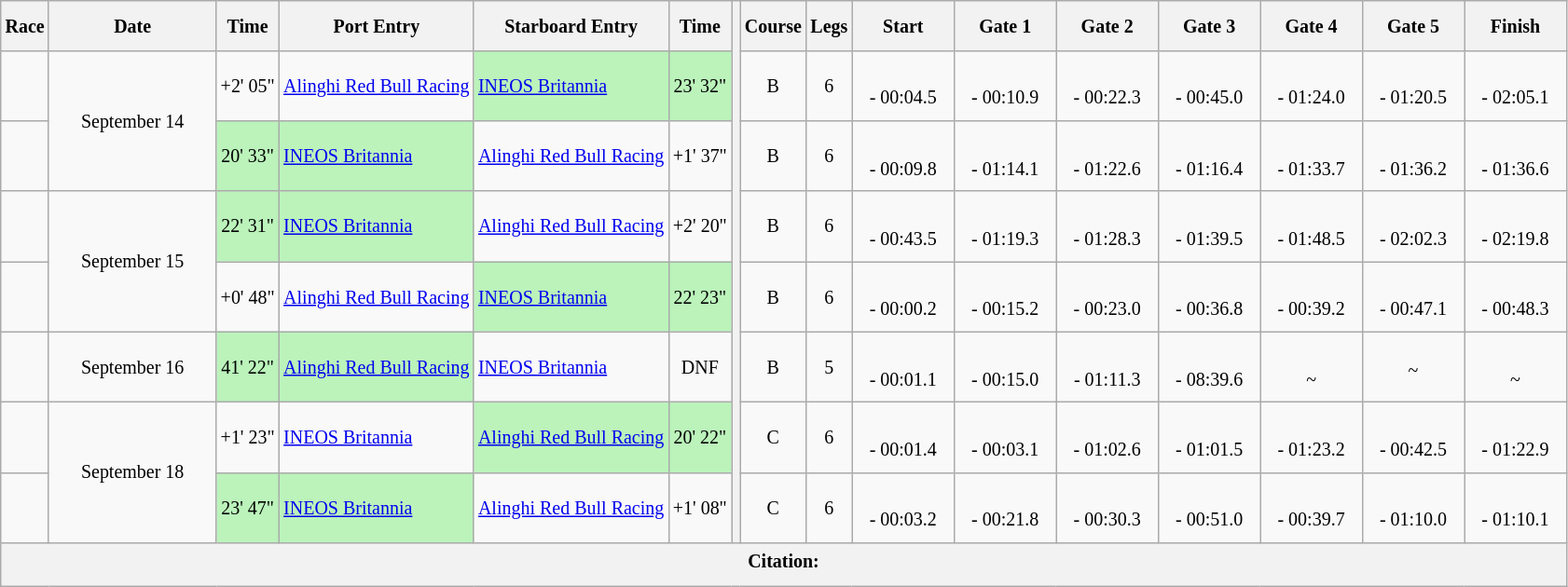<table class="wikitable" style="font-size:10pt;line-height:1.0;text-align: center;">
<tr>
<th style="padding-top: 0.8em; padding-bottom: 0.8em;">Race</th>
<th style=width:8.5em>Date</th>
<th>Time</th>
<th>Port Entry</th>
<th>Starboard Entry</th>
<th>Time</th>
<th rowspan="8"></th>
<th>Course</th>
<th>Legs</th>
<th style=width:5em>Start</th>
<th style=width:5em>Gate 1</th>
<th style=width:5em>Gate 2</th>
<th style=width:5em>Gate 3</th>
<th style=width:5em>Gate 4</th>
<th style=width:5em>Gate 5</th>
<th style=width:5em>Finish</th>
</tr>
<tr>
<td></td>
<td Rowspan="2">September 14</td>
<td>+2' 05"</td>
<td style="text-align: left;"> <a href='#'>Alinghi Red Bull Racing</a></td>
<td bgcolor="#BBF3BB" style="text-align: left;"> <a href='#'>INEOS Britannia</a></td>
<td bgcolor="#BBF3BB">23' 32"</td>
<td>B</td>
<td>6</td>
<td style="height: 3em; padding-top: 0.5em;"><br>- 00:04.5</td>
<td style="height: 3em; padding-top: 0.5em;"><br>- 00:10.9</td>
<td style="height: 3em; padding-top: 0.5em;"><br>- 00:22.3</td>
<td style="height: 3em; padding-top: 0.5em;"><br>- 00:45.0</td>
<td style="height: 3em; padding-top: 0.5em;"><br>- 01:24.0</td>
<td style="height: 3em; padding-top: 0.5em;"><br>- 01:20.5</td>
<td style="height: 3em; padding-top: 0.5em;"><br>- 02:05.1</td>
</tr>
<tr>
<td></td>
<td bgcolor="#BBF3BB">20' 33"</td>
<td bgcolor="#BBF3BB" style="text-align: left;"> <a href='#'>INEOS Britannia</a></td>
<td style="text-align: left;"> <a href='#'>Alinghi Red Bull Racing</a></td>
<td>+1' 37"</td>
<td>B</td>
<td>6</td>
<td style="height: 3em; padding-top: 0.5em;"><br>- 00:09.8</td>
<td style="height: 3em; padding-top: 0.5em;"><br>- 01:14.1</td>
<td style="height: 3em; padding-top: 0.5em;"><br>- 01:22.6</td>
<td style="height: 3em; padding-top: 0.5em;"><br>- 01:16.4</td>
<td style="height: 3em; padding-top: 0.5em;"><br>- 01:33.7</td>
<td style="height: 3em; padding-top: 0.5em;"><br>- 01:36.2</td>
<td style="height: 3em; padding-top: 0.5em;"><br>- 01:36.6</td>
</tr>
<tr>
<td></td>
<td Rowspan="2">September 15</td>
<td bgcolor="#BBF3BB">22' 31"</td>
<td style="text-align: left;" bgcolor="#BBF3BB"> <a href='#'>INEOS Britannia</a></td>
<td style="text-align: left;"> <a href='#'>Alinghi Red Bull Racing</a></td>
<td>+2' 20"</td>
<td>B</td>
<td>6</td>
<td style="height: 3em; padding-top: 0.5em;"><br>- 00:43.5</td>
<td style="height: 3em; padding-top: 0.5em;"><br>- 01:19.3</td>
<td style="height: 3em; padding-top: 0.5em;"><br>- 01:28.3</td>
<td style="height: 3em; padding-top: 0.5em;"><br>- 01:39.5</td>
<td style="height: 3em; padding-top: 0.5em;"><br>- 01:48.5</td>
<td style="height: 3em; padding-top: 0.5em;"><br>- 02:02.3</td>
<td style="height: 3em; padding-top: 0.5em;"><br>- 02:19.8</td>
</tr>
<tr>
<td></td>
<td>+0' 48"</td>
<td style="text-align: left;"> <a href='#'>Alinghi Red Bull Racing</a></td>
<td style="text-align: left;" bgcolor="#BBF3BB"> <a href='#'>INEOS Britannia</a></td>
<td bgcolor="#BBF3BB">22' 23"</td>
<td>B</td>
<td>6</td>
<td style="height: 3em; padding-top: 0.5em;"><br>- 00:00.2</td>
<td style="height: 3em; padding-top: 0.5em;"><br>- 00:15.2</td>
<td style="height: 3em; padding-top: 0.5em;"><br>- 00:23.0</td>
<td style="height: 3em; padding-top: 0.5em;"><br>- 00:36.8</td>
<td style="height: 3em; padding-top: 0.5em;"><br>- 00:39.2</td>
<td style="height: 3em; padding-top: 0.5em;"><br>- 00:47.1</td>
<td style="height: 3em; padding-top: 0.5em;"><br>- 00:48.3</td>
</tr>
<tr>
<td></td>
<td Rowspan="1">September 16</td>
<td bgcolor="#BBF3BB">41' 22"</td>
<td style="text-align: left;" bgcolor="#BBF3BB"> <a href='#'>Alinghi Red Bull Racing</a></td>
<td style="text-align: left;"> <a href='#'>INEOS Britannia</a></td>
<td>DNF</td>
<td>B</td>
<td>5</td>
<td style="height: 3em; padding-top: 0.5em;"><br>- 00:01.1</td>
<td style="height: 3em; padding-top: 0.5em;"><br>- 00:15.0</td>
<td style="height: 3em; padding-top: 0.5em;"><br>- 01:11.3</td>
<td style="height: 3em; padding-top: 0.5em;"><br>- 08:39.6</td>
<td style="height: 3em; padding-top: 0.5em;"><br>~</td>
<td style="height: 3em; padding-top: 0.5em;">~</td>
<td style="height: 3em; padding-top: 0.5em;"><br>~</td>
</tr>
<tr>
<td></td>
<td rowspan="2">September 18</td>
<td>+1' 23"</td>
<td style="text-align: left;"> <a href='#'>INEOS Britannia</a></td>
<td style="text-align: left;" bgcolor="#BBF3BB"> <a href='#'>Alinghi Red Bull Racing</a></td>
<td bgcolor="#BBF3BB">20' 22"</td>
<td>C</td>
<td>6</td>
<td style="height: 3em; padding-top: 0.5em;"><br>- 00:01.4</td>
<td style="height: 3em; padding-top: 0.5em;"><br>- 00:03.1</td>
<td style="height: 3em; padding-top: 0.5em;"><br>- 01:02.6</td>
<td style="height: 3em; padding-top: 0.5em;"><br>- 01:01.5</td>
<td style="height: 3em; padding-top: 0.5em;"><br>- 01:23.2</td>
<td style="height: 3em; padding-top: 0.5em;"><br>- 00:42.5</td>
<td style="height: 3em; padding-top: 0.5em;"><br>- 01:22.9</td>
</tr>
<tr>
<td></td>
<td bgcolor="#BBF3BB">23' 47"</td>
<td bgcolor="#BBF3BB" style="text-align: left;"> <a href='#'>INEOS Britannia</a></td>
<td style="text-align: left;"> <a href='#'>Alinghi Red Bull Racing</a></td>
<td>+1' 08"</td>
<td>C</td>
<td>6</td>
<td style="height: 3em; padding-top: 0.5em;"><br>- 00:03.2</td>
<td style="height: 3em; padding-top: 0.5em;"><br>- 00:21.8</td>
<td style="height: 3em; padding-top: 0.5em;"><br>- 00:30.3</td>
<td style="height: 3em; padding-top: 0.5em;"><br>- 00:51.0</td>
<td style="height: 3em; padding-top: 0.5em;"><br>- 00:39.7</td>
<td style="height: 3em; padding-top: 0.5em;"><br>- 01:10.0</td>
<td style="height: 3em; padding-top: 0.5em;"><br>- 01:10.1</td>
</tr>
<tr>
<th style="padding-top: 0.5em; padding-bottom: 0.75em;" colspan="16">Citation:</th>
</tr>
</table>
